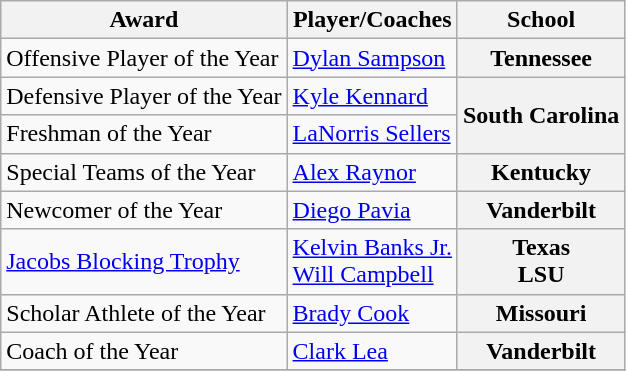<table class="wikitable" border="0">
<tr>
<th>Award</th>
<th>Player/Coaches</th>
<th>School</th>
</tr>
<tr>
<td>Offensive Player of the Year</td>
<td><a href='#'>Dylan Sampson</a></td>
<th>Tennessee</th>
</tr>
<tr>
<td>Defensive Player of the Year</td>
<td><a href='#'>Kyle Kennard</a></td>
<th rowspan="2">South Carolina</th>
</tr>
<tr>
<td>Freshman of the Year</td>
<td><a href='#'>LaNorris Sellers</a></td>
</tr>
<tr>
<td>Special Teams of the Year</td>
<td><a href='#'>Alex Raynor</a></td>
<th>Kentucky</th>
</tr>
<tr>
<td>Newcomer of the Year</td>
<td><a href='#'>Diego Pavia</a></td>
<th>Vanderbilt</th>
</tr>
<tr>
<td><a href='#'>Jacobs Blocking Trophy</a></td>
<td><a href='#'>Kelvin Banks Jr.</a><br><a href='#'>Will Campbell</a></td>
<th>Texas<br>LSU</th>
</tr>
<tr>
<td>Scholar Athlete of the Year</td>
<td><a href='#'>Brady Cook</a></td>
<th>Missouri</th>
</tr>
<tr>
<td>Coach of the Year</td>
<td><a href='#'>Clark Lea</a></td>
<th>Vanderbilt</th>
</tr>
<tr>
</tr>
</table>
